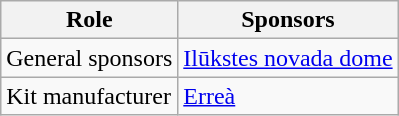<table class="wikitable">
<tr>
<th>Role</th>
<th>Sponsors</th>
</tr>
<tr>
<td>General sponsors</td>
<td> <a href='#'>Ilūkstes novada dome</a></td>
</tr>
<tr>
<td>Kit manufacturer</td>
<td> <a href='#'>Erreà</a></td>
</tr>
</table>
